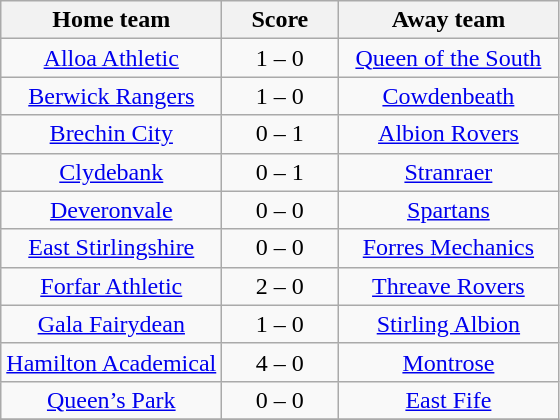<table class="wikitable" style="text-align: center">
<tr>
<th width=140>Home team</th>
<th width=70>Score</th>
<th width=140>Away team</th>
</tr>
<tr>
<td><a href='#'>Alloa Athletic</a></td>
<td>1 – 0</td>
<td><a href='#'>Queen of the South</a></td>
</tr>
<tr>
<td><a href='#'>Berwick Rangers</a></td>
<td>1 – 0</td>
<td><a href='#'>Cowdenbeath</a></td>
</tr>
<tr>
<td><a href='#'>Brechin City</a></td>
<td>0 – 1</td>
<td><a href='#'>Albion Rovers</a></td>
</tr>
<tr>
<td><a href='#'>Clydebank</a></td>
<td>0 – 1</td>
<td><a href='#'>Stranraer</a></td>
</tr>
<tr>
<td><a href='#'>Deveronvale</a></td>
<td>0 – 0</td>
<td><a href='#'>Spartans</a></td>
</tr>
<tr>
<td><a href='#'>East Stirlingshire</a></td>
<td>0 – 0</td>
<td><a href='#'>Forres Mechanics</a></td>
</tr>
<tr>
<td><a href='#'>Forfar Athletic</a></td>
<td>2 – 0</td>
<td><a href='#'>Threave Rovers</a></td>
</tr>
<tr>
<td><a href='#'>Gala Fairydean</a></td>
<td>1 – 0</td>
<td><a href='#'>Stirling Albion</a></td>
</tr>
<tr>
<td><a href='#'>Hamilton Academical</a></td>
<td>4 – 0</td>
<td><a href='#'>Montrose</a></td>
</tr>
<tr>
<td><a href='#'>Queen’s Park</a></td>
<td>0 – 0</td>
<td><a href='#'>East Fife</a></td>
</tr>
<tr>
</tr>
</table>
